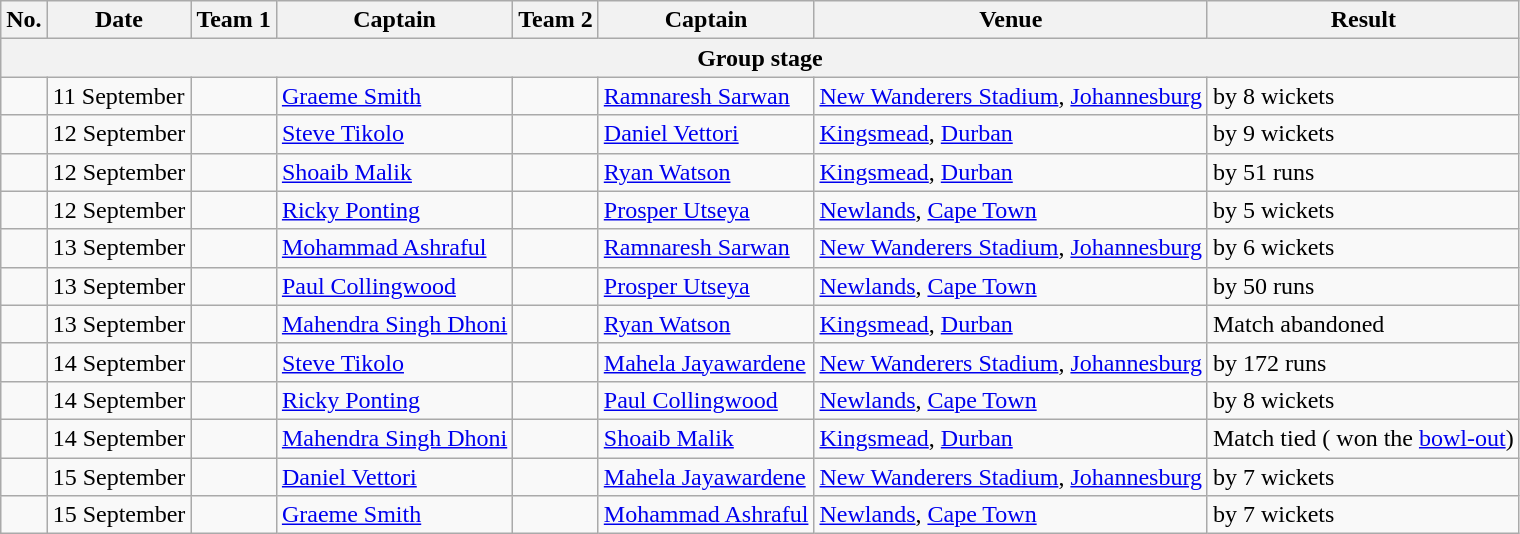<table class="wikitable">
<tr>
<th>No.</th>
<th>Date</th>
<th>Team 1</th>
<th>Captain</th>
<th>Team 2</th>
<th>Captain</th>
<th>Venue</th>
<th>Result</th>
</tr>
<tr>
<th colspan="9">Group stage</th>
</tr>
<tr>
<td></td>
<td>11 September</td>
<td></td>
<td><a href='#'>Graeme Smith</a></td>
<td></td>
<td><a href='#'>Ramnaresh Sarwan</a></td>
<td><a href='#'>New Wanderers Stadium</a>, <a href='#'>Johannesburg</a></td>
<td> by 8 wickets</td>
</tr>
<tr>
<td></td>
<td>12 September</td>
<td></td>
<td><a href='#'>Steve Tikolo</a></td>
<td></td>
<td><a href='#'>Daniel Vettori</a></td>
<td><a href='#'>Kingsmead</a>, <a href='#'>Durban</a></td>
<td> by 9 wickets</td>
</tr>
<tr>
<td></td>
<td>12 September</td>
<td></td>
<td><a href='#'>Shoaib Malik</a></td>
<td></td>
<td><a href='#'>Ryan Watson</a></td>
<td><a href='#'>Kingsmead</a>, <a href='#'>Durban</a></td>
<td> by 51 runs</td>
</tr>
<tr>
<td></td>
<td>12 September</td>
<td></td>
<td><a href='#'>Ricky Ponting</a></td>
<td></td>
<td><a href='#'>Prosper Utseya</a></td>
<td><a href='#'>Newlands</a>, <a href='#'>Cape Town</a></td>
<td> by 5 wickets</td>
</tr>
<tr>
<td></td>
<td>13 September</td>
<td></td>
<td><a href='#'>Mohammad Ashraful</a></td>
<td></td>
<td><a href='#'>Ramnaresh Sarwan</a></td>
<td><a href='#'>New Wanderers Stadium</a>, <a href='#'>Johannesburg</a></td>
<td> by 6 wickets</td>
</tr>
<tr>
<td></td>
<td>13 September</td>
<td></td>
<td><a href='#'>Paul Collingwood</a></td>
<td></td>
<td><a href='#'>Prosper Utseya</a></td>
<td><a href='#'>Newlands</a>, <a href='#'>Cape Town</a></td>
<td> by 50 runs</td>
</tr>
<tr>
<td></td>
<td>13 September</td>
<td></td>
<td><a href='#'>Mahendra Singh Dhoni</a></td>
<td></td>
<td><a href='#'>Ryan Watson</a></td>
<td><a href='#'>Kingsmead</a>, <a href='#'>Durban</a></td>
<td>Match abandoned</td>
</tr>
<tr>
<td></td>
<td>14 September</td>
<td></td>
<td><a href='#'>Steve Tikolo</a></td>
<td></td>
<td><a href='#'>Mahela Jayawardene</a></td>
<td><a href='#'>New Wanderers Stadium</a>, <a href='#'>Johannesburg</a></td>
<td> by 172 runs</td>
</tr>
<tr>
<td></td>
<td>14 September</td>
<td></td>
<td><a href='#'>Ricky Ponting</a></td>
<td></td>
<td><a href='#'>Paul Collingwood</a></td>
<td><a href='#'>Newlands</a>, <a href='#'>Cape Town</a></td>
<td> by 8 wickets</td>
</tr>
<tr>
<td></td>
<td>14 September</td>
<td></td>
<td><a href='#'>Mahendra Singh Dhoni</a></td>
<td></td>
<td><a href='#'>Shoaib Malik</a></td>
<td><a href='#'>Kingsmead</a>, <a href='#'>Durban</a></td>
<td>Match tied ( won the <a href='#'>bowl-out</a>)</td>
</tr>
<tr>
<td></td>
<td>15 September</td>
<td></td>
<td><a href='#'>Daniel Vettori</a></td>
<td></td>
<td><a href='#'>Mahela Jayawardene</a></td>
<td><a href='#'>New Wanderers Stadium</a>, <a href='#'>Johannesburg</a></td>
<td> by 7 wickets</td>
</tr>
<tr>
<td></td>
<td>15 September</td>
<td></td>
<td><a href='#'>Graeme Smith</a></td>
<td></td>
<td><a href='#'>Mohammad Ashraful</a></td>
<td><a href='#'>Newlands</a>, <a href='#'>Cape Town</a></td>
<td> by 7 wickets</td>
</tr>
</table>
